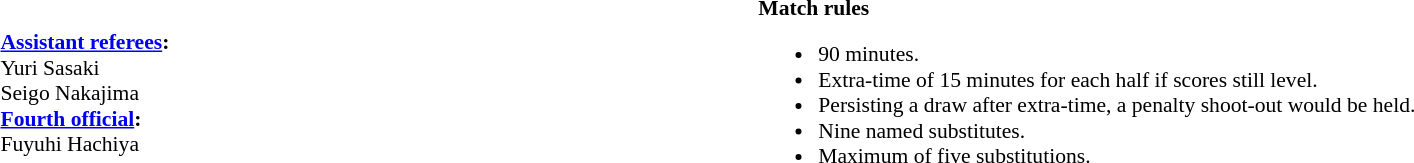<table style="width:100%;font-size:90%">
<tr>
<td><br><strong><a href='#'>Assistant referees</a>:</strong>
<br>Yuri Sasaki
<br>Seigo Nakajima
<br><strong><a href='#'>Fourth official</a>:</strong>
<br>Fuyuhi Hachiya</td>
<td style="width:60%; vertical-align:top;"><br><strong>Match rules</strong><ul><li>90 minutes.</li><li>Extra-time of 15 minutes for each half if scores still level.</li><li>Persisting a draw after extra-time, a penalty shoot-out would be held.</li><li>Nine named substitutes.</li><li>Maximum of five substitutions.</li></ul></td>
</tr>
</table>
